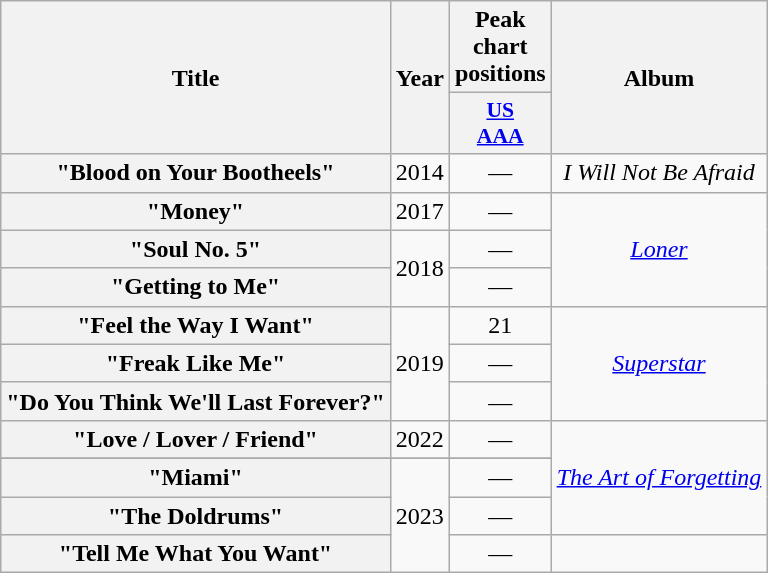<table class="wikitable plainrowheaders" style="text-align:center;">
<tr>
<th rowspan="2">Title</th>
<th rowspan="2">Year</th>
<th>Peak chart positions</th>
<th rowspan="2">Album</th>
</tr>
<tr>
<th scope="col" style="width:3em;font-size:90%;"><a href='#'>US<br>AAA</a><br></th>
</tr>
<tr>
<th scope="row">"Blood on Your Bootheels"</th>
<td>2014</td>
<td>—</td>
<td rowspan="1"><em>I Will Not Be Afraid</em></td>
</tr>
<tr>
<th scope="row">"Money"</th>
<td>2017</td>
<td>—</td>
<td rowspan="3"><em><a href='#'>Loner</a></em></td>
</tr>
<tr>
<th scope="row">"Soul No. 5"</th>
<td rowspan="2">2018</td>
<td>—</td>
</tr>
<tr>
<th scope="row">"Getting to Me"</th>
<td>—</td>
</tr>
<tr>
<th scope="row">"Feel the Way I Want"</th>
<td rowspan="3">2019</td>
<td>21</td>
<td rowspan="3"><em><a href='#'>Superstar</a></em></td>
</tr>
<tr>
<th scope="row">"Freak Like Me"</th>
<td>—</td>
</tr>
<tr>
<th scope="row">"Do You Think We'll Last Forever?"</th>
<td>—</td>
</tr>
<tr>
<th scope="row">"Love / Lover / Friend"</th>
<td>2022</td>
<td>—</td>
<td rowspan="4"><em><a href='#'>The Art of Forgetting</a></em></td>
</tr>
<tr>
</tr>
<tr>
<th scope="row">"Miami"</th>
<td rowspan="3">2023</td>
<td>—</td>
</tr>
<tr>
<th scope="row">"The Doldrums"</th>
<td>—</td>
</tr>
<tr>
<th scope="row">"Tell Me What You Want"</th>
<td>—</td>
<td></td>
</tr>
</table>
